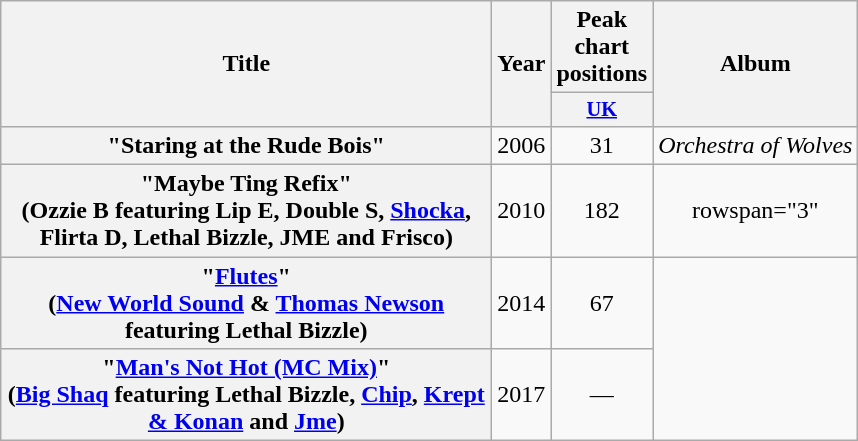<table class="wikitable plainrowheaders" style="text-align:center;">
<tr>
<th scope="col" rowspan="2" style="width:20em;">Title</th>
<th scope="col" rowspan="2" style="width:1em;">Year</th>
<th scope="col" colspan="1">Peak chart positions</th>
<th scope="col" rowspan="2">Album</th>
</tr>
<tr>
<th scope="col" style="width:4em;font-size:85%;"><a href='#'>UK</a></th>
</tr>
<tr>
<th scope="row">"Staring at the Rude Bois"<br></th>
<td>2006</td>
<td>31</td>
<td><em>Orchestra of Wolves</em></td>
</tr>
<tr>
<th scope="row">"Maybe Ting Refix" <br><span> (Ozzie B featuring Lip E, Double S, <a href='#'>Shocka</a>, Flirta D, Lethal Bizzle, JME and Frisco) </span></th>
<td>2010</td>
<td>182</td>
<td>rowspan="3" </td>
</tr>
<tr>
<th scope="row">"<a href='#'>Flutes</a>"<br><span>(<a href='#'>New World Sound</a> & <a href='#'>Thomas Newson</a> featuring Lethal Bizzle)</span></th>
<td>2014</td>
<td>67</td>
</tr>
<tr>
<th scope="row">"<a href='#'>Man's Not Hot (MC Mix)</a>"<br><span>(<a href='#'>Big Shaq</a> featuring Lethal Bizzle, <a href='#'>Chip</a>, <a href='#'>Krept & Konan</a> and <a href='#'>Jme</a>)</span></th>
<td>2017</td>
<td>—</td>
</tr>
</table>
